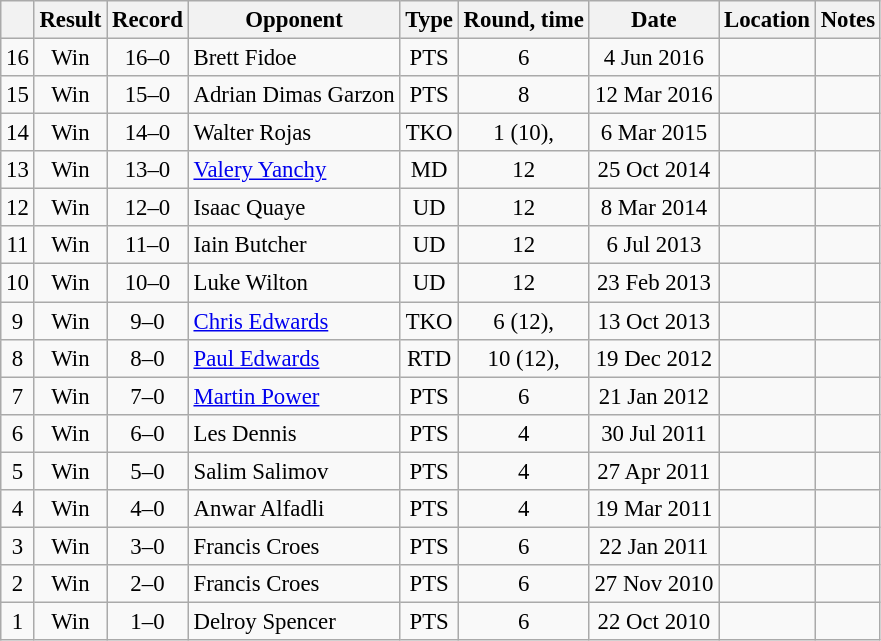<table class="wikitable" style="text-align:center; font-size:95%">
<tr>
<th></th>
<th>Result</th>
<th>Record</th>
<th>Opponent</th>
<th>Type</th>
<th>Round, time</th>
<th>Date</th>
<th>Location</th>
<th>Notes</th>
</tr>
<tr>
<td>16</td>
<td>Win</td>
<td>16–0</td>
<td align=left> Brett Fidoe</td>
<td>PTS</td>
<td>6</td>
<td>4 Jun 2016</td>
<td align=left></td>
<td></td>
</tr>
<tr>
<td>15</td>
<td>Win</td>
<td>15–0</td>
<td align=left> Adrian Dimas Garzon</td>
<td>PTS</td>
<td>8</td>
<td>12 Mar 2016</td>
<td align=left></td>
<td></td>
</tr>
<tr>
<td>14</td>
<td>Win</td>
<td>14–0</td>
<td align=left> Walter Rojas</td>
<td>TKO</td>
<td>1 (10), </td>
<td>6 Mar 2015</td>
<td align=left></td>
<td align=left></td>
</tr>
<tr align=center>
<td>13</td>
<td>Win</td>
<td>13–0</td>
<td align=left> <a href='#'>Valery Yanchy</a></td>
<td>MD</td>
<td>12</td>
<td>25 Oct 2014</td>
<td align=left></td>
<td align=left></td>
</tr>
<tr align=center>
<td>12</td>
<td>Win</td>
<td>12–0</td>
<td align=left> Isaac Quaye</td>
<td>UD</td>
<td>12</td>
<td>8 Mar 2014</td>
<td align=left></td>
<td align=left></td>
</tr>
<tr align=center>
<td>11</td>
<td>Win</td>
<td>11–0</td>
<td align=left> Iain Butcher</td>
<td>UD</td>
<td>12</td>
<td>6 Jul 2013</td>
<td align=left></td>
<td align=left></td>
</tr>
<tr align=center>
<td>10</td>
<td>Win</td>
<td>10–0</td>
<td align=left> Luke Wilton</td>
<td>UD</td>
<td>12</td>
<td>23 Feb 2013</td>
<td align=left></td>
<td align=left></td>
</tr>
<tr align=center>
<td>9</td>
<td>Win</td>
<td>9–0</td>
<td align=left> <a href='#'>Chris Edwards</a></td>
<td>TKO</td>
<td>6 (12), </td>
<td>13 Oct 2013</td>
<td align=left></td>
<td align=left></td>
</tr>
<tr align=center>
<td>8</td>
<td>Win</td>
<td>8–0</td>
<td align=left> <a href='#'>Paul Edwards</a></td>
<td>RTD</td>
<td>10 (12), </td>
<td>19 Dec 2012</td>
<td align=left></td>
<td align=left></td>
</tr>
<tr align=center>
<td>7</td>
<td>Win</td>
<td>7–0</td>
<td align=left> <a href='#'>Martin Power</a></td>
<td>PTS</td>
<td>6</td>
<td>21 Jan 2012</td>
<td align=left></td>
<td align=left></td>
</tr>
<tr align=center>
<td>6</td>
<td>Win</td>
<td>6–0</td>
<td align=left> Les Dennis</td>
<td>PTS</td>
<td>4</td>
<td>30 Jul 2011</td>
<td align=left></td>
<td align=left></td>
</tr>
<tr align=center>
<td>5</td>
<td>Win</td>
<td>5–0</td>
<td align=left> Salim Salimov</td>
<td>PTS</td>
<td>4</td>
<td>27 Apr 2011</td>
<td align=left></td>
<td align=left></td>
</tr>
<tr align=center>
<td>4</td>
<td>Win</td>
<td>4–0</td>
<td align=left> Anwar Alfadli</td>
<td>PTS</td>
<td>4</td>
<td>19 Mar 2011</td>
<td align=left></td>
<td align=left></td>
</tr>
<tr align=center>
<td>3</td>
<td>Win</td>
<td>3–0</td>
<td align=left> Francis Croes</td>
<td>PTS</td>
<td>6</td>
<td>22 Jan 2011</td>
<td align=left></td>
<td align=left></td>
</tr>
<tr align=center>
<td>2</td>
<td>Win</td>
<td>2–0</td>
<td align=left> Francis Croes</td>
<td>PTS</td>
<td>6</td>
<td>27 Nov 2010</td>
<td align=left></td>
<td></td>
</tr>
<tr align=center>
<td>1</td>
<td>Win</td>
<td>1–0</td>
<td align=left> Delroy Spencer</td>
<td>PTS</td>
<td>6</td>
<td>22 Oct 2010</td>
<td align=left></td>
<td></td>
</tr>
</table>
